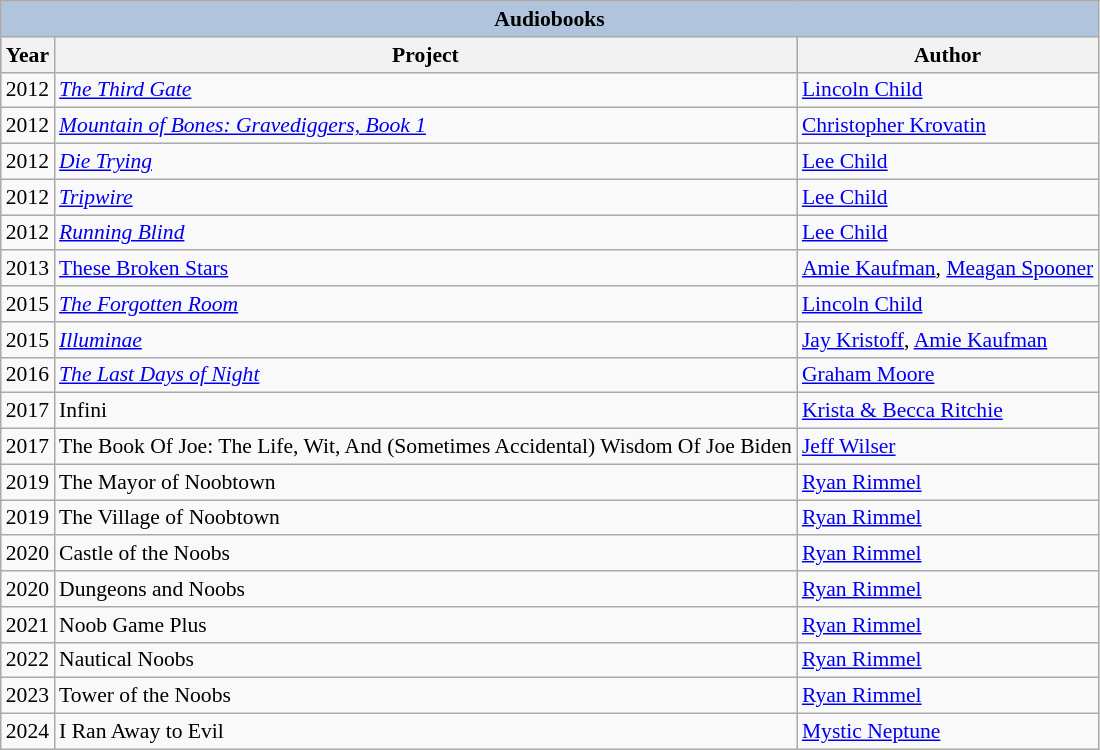<table class="wikitable" style="font-size:90%;">
<tr bgcolor="#CCCCCC" align="center">
<th colspan="6" style="background: LightSteelBlue;">Audiobooks</th>
</tr>
<tr style="background:#ccc; text-align:center;">
<th>Year</th>
<th>Project</th>
<th>Author</th>
</tr>
<tr>
<td>2012</td>
<td><em><a href='#'>The Third Gate</a></em></td>
<td><a href='#'>Lincoln Child</a></td>
</tr>
<tr>
<td>2012</td>
<td><em><a href='#'>Mountain of Bones: Gravediggers, Book 1</a></em></td>
<td><a href='#'>Christopher Krovatin</a></td>
</tr>
<tr>
<td>2012</td>
<td><em><a href='#'>Die Trying</a></em></td>
<td><a href='#'>Lee Child</a></td>
</tr>
<tr>
<td>2012</td>
<td><em><a href='#'>Tripwire</a></em></td>
<td><a href='#'>Lee Child</a></td>
</tr>
<tr>
<td>2012</td>
<td><em><a href='#'>Running Blind</a></em></td>
<td><a href='#'>Lee Child</a></td>
</tr>
<tr>
<td>2013</td>
<td><a href='#'>These Broken Stars</a></td>
<td><a href='#'>Amie Kaufman</a>, <a href='#'>Meagan Spooner</a></td>
</tr>
<tr>
<td>2015</td>
<td><em><a href='#'>The Forgotten Room</a></em></td>
<td><a href='#'>Lincoln Child</a></td>
</tr>
<tr>
<td>2015</td>
<td><em><a href='#'>Illuminae</a></em></td>
<td><a href='#'>Jay Kristoff</a>, <a href='#'>Amie Kaufman</a></td>
</tr>
<tr>
<td>2016</td>
<td><em><a href='#'>The Last Days of Night</a></em></td>
<td><a href='#'>Graham Moore</a></td>
</tr>
<tr>
<td>2017</td>
<td>Infini</td>
<td><a href='#'>Krista & Becca Ritchie</a></td>
</tr>
<tr>
<td>2017</td>
<td>The Book Of Joe: The Life, Wit, And (Sometimes Accidental) Wisdom Of Joe Biden</td>
<td><a href='#'>Jeff Wilser</a></td>
</tr>
<tr>
<td>2019</td>
<td>The Mayor of Noobtown</td>
<td><a href='#'>Ryan Rimmel</a></td>
</tr>
<tr>
<td>2019</td>
<td>The Village of Noobtown</td>
<td><a href='#'>Ryan Rimmel</a></td>
</tr>
<tr>
<td>2020</td>
<td>Castle of the Noobs</td>
<td><a href='#'>Ryan Rimmel</a></td>
</tr>
<tr>
<td>2020</td>
<td>Dungeons and Noobs</td>
<td><a href='#'>Ryan Rimmel</a></td>
</tr>
<tr>
<td>2021</td>
<td>Noob Game Plus</td>
<td><a href='#'>Ryan Rimmel</a></td>
</tr>
<tr>
<td>2022</td>
<td>Nautical Noobs</td>
<td><a href='#'>Ryan Rimmel</a></td>
</tr>
<tr>
<td>2023</td>
<td>Tower of the Noobs</td>
<td><a href='#'>Ryan Rimmel</a></td>
</tr>
<tr>
<td>2024</td>
<td>I Ran Away to Evil</td>
<td><a href='#'>Mystic Neptune</a></td>
</tr>
</table>
